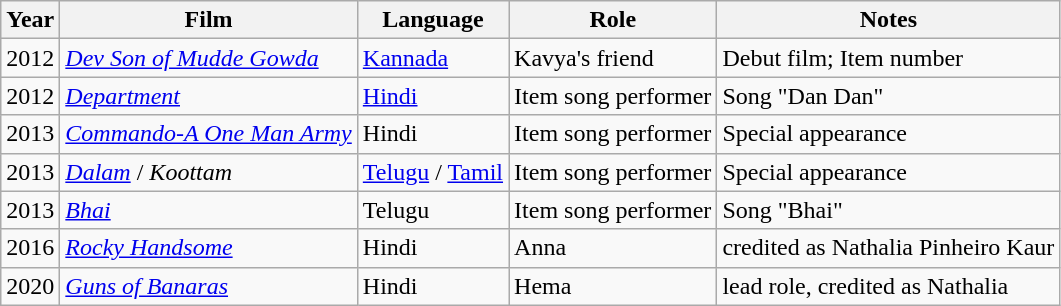<table class="wikitable sortable">
<tr>
<th>Year</th>
<th>Film</th>
<th>Language</th>
<th>Role</th>
<th>Notes</th>
</tr>
<tr>
<td>2012</td>
<td><em><a href='#'>Dev Son of Mudde Gowda</a></em></td>
<td><a href='#'>Kannada</a></td>
<td>Kavya's friend</td>
<td>Debut film; Item number</td>
</tr>
<tr>
<td>2012</td>
<td><em><a href='#'>Department</a></em></td>
<td><a href='#'>Hindi</a></td>
<td>Item song performer</td>
<td>Song "Dan Dan"</td>
</tr>
<tr>
<td>2013</td>
<td><em><a href='#'>Commando-A One Man Army</a></em></td>
<td>Hindi</td>
<td>Item song performer</td>
<td>Special appearance</td>
</tr>
<tr>
<td>2013</td>
<td><em><a href='#'>Dalam</a></em> / <em>Koottam</em></td>
<td><a href='#'>Telugu</a> / <a href='#'>Tamil</a></td>
<td>Item song performer</td>
<td>Special appearance</td>
</tr>
<tr>
<td>2013</td>
<td><em><a href='#'>Bhai</a></em></td>
<td>Telugu</td>
<td>Item song performer</td>
<td>Song "Bhai"</td>
</tr>
<tr>
<td>2016</td>
<td><em><a href='#'>Rocky Handsome</a></em></td>
<td>Hindi</td>
<td>Anna</td>
<td>credited as Nathalia Pinheiro Kaur</td>
</tr>
<tr>
<td>2020</td>
<td><em><a href='#'>Guns of Banaras</a></em></td>
<td>Hindi</td>
<td>Hema</td>
<td>lead role, credited as Nathalia</td>
</tr>
</table>
